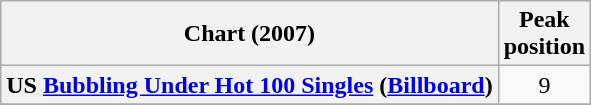<table class="wikitable sortable plainrowheaders" style="text-align:center;">
<tr>
<th scope="col">Chart (2007)</th>
<th scope="col">Peak<br>position</th>
</tr>
<tr>
<th scope="row">US <a href='#'>Bubbling Under Hot 100 Singles</a> (<a href='#'>Billboard</a>)</th>
<td style="text-align:center">9</td>
</tr>
<tr>
</tr>
<tr>
</tr>
</table>
